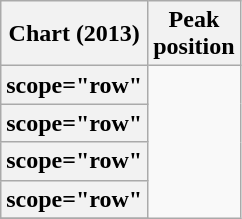<table class="wikitable sortable plainrowheaders">
<tr>
<th scope="col">Chart (2013)</th>
<th scope="col">Peak<br>position</th>
</tr>
<tr>
<th>scope="row" </th>
</tr>
<tr>
<th>scope="row" </th>
</tr>
<tr>
<th>scope="row" </th>
</tr>
<tr>
<th>scope="row" </th>
</tr>
<tr>
</tr>
</table>
